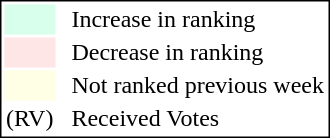<table style="border:1px solid black;">
<tr>
<td style="background:#D8FFEB; width:20px;"></td>
<td> </td>
<td>Increase in ranking</td>
</tr>
<tr>
<td style="background:#FFE6E6; width:20px;"></td>
<td> </td>
<td>Decrease in ranking</td>
</tr>
<tr>
<td style="background:#FFFFE6; width:20px;"></td>
<td> </td>
<td>Not ranked previous week</td>
</tr>
<tr>
<td>(RV)</td>
<td> </td>
<td>Received Votes</td>
</tr>
</table>
